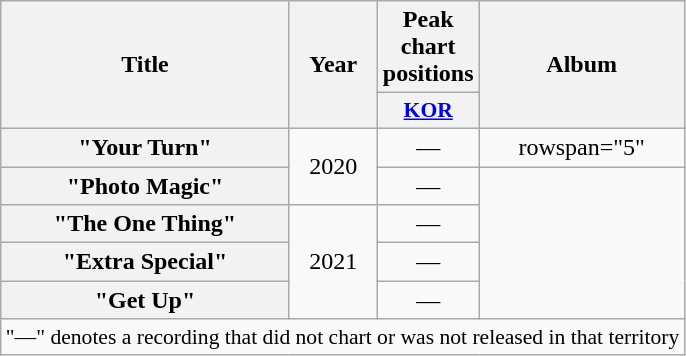<table class="wikitable plainrowheaders" style="text-align:center;">
<tr>
<th scope="col" rowspan="2">Title</th>
<th scope="col" rowspan="2">Year</th>
<th scope="col" colspan="1">Peak chart positions</th>
<th scope="col" rowspan="2">Album</th>
</tr>
<tr>
<th scope="col" style="width:3em;font-size:90%;"><a href='#'>KOR</a><br></th>
</tr>
<tr>
<th scope="row">"Your Turn"</th>
<td rowspan="2">2020</td>
<td>—</td>
<td>rowspan="5" </td>
</tr>
<tr>
<th scope="row">"Photo Magic"</th>
<td>—</td>
</tr>
<tr>
<th scope="row">"The One Thing"</th>
<td rowspan="3">2021</td>
<td>—</td>
</tr>
<tr>
<th scope="row">"Extra Special"</th>
<td>—</td>
</tr>
<tr>
<th scope="row">"Get Up"</th>
<td>—</td>
</tr>
<tr>
<td colspan="4" style="font-size:90%">"—" denotes a recording that did not chart or was not released in that territory</td>
</tr>
</table>
